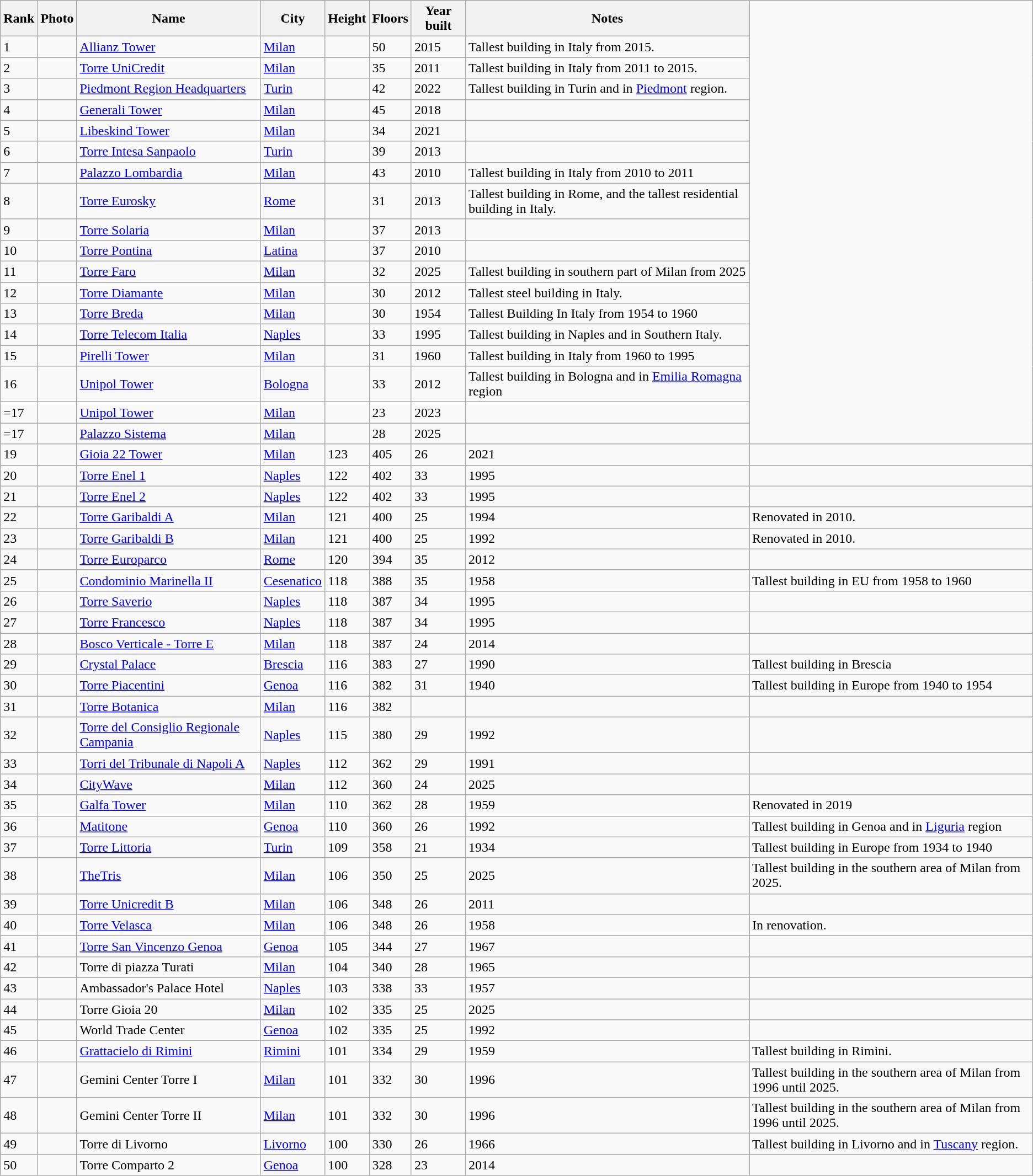<table class="wikitable sortable">
<tr>
<th>Rank</th>
<th>Photo</th>
<th>Name</th>
<th>City</th>
<th>Height</th>
<th>Floors</th>
<th>Year built</th>
<th>Notes</th>
</tr>
<tr>
<td>1</td>
<td></td>
<td><a href='#'>Allianz Tower</a></td>
<td><a href='#'>Milan</a></td>
<td></td>
<td>50</td>
<td>2015</td>
<td>Tallest building in Italy from 2015.</td>
</tr>
<tr>
<td>2</td>
<td></td>
<td><a href='#'>Torre UniCredit</a></td>
<td><a href='#'>Milan</a></td>
<td></td>
<td>35</td>
<td>2011</td>
<td>Tallest building in Italy from 2011 to 2015.</td>
</tr>
<tr>
<td>3</td>
<td></td>
<td><a href='#'>Piedmont Region Headquarters</a></td>
<td><a href='#'>Turin</a></td>
<td></td>
<td>42</td>
<td>2022</td>
<td>Tallest building in Turin and in <a href='#'>Piedmont</a> region.</td>
</tr>
<tr>
<td>4</td>
<td></td>
<td><a href='#'>Generali Tower</a></td>
<td><a href='#'>Milan</a></td>
<td></td>
<td>45</td>
<td>2018</td>
<td></td>
</tr>
<tr>
<td>5</td>
<td></td>
<td><a href='#'>Libeskind Tower</a></td>
<td><a href='#'>Milan</a></td>
<td></td>
<td>34</td>
<td>2021</td>
<td></td>
</tr>
<tr>
<td>6</td>
<td></td>
<td><a href='#'>Torre Intesa Sanpaolo</a></td>
<td><a href='#'>Turin</a></td>
<td></td>
<td>39</td>
<td>2013</td>
<td></td>
</tr>
<tr>
<td>7</td>
<td></td>
<td><a href='#'>Palazzo Lombardia</a></td>
<td><a href='#'>Milan</a></td>
<td></td>
<td>43</td>
<td>2010</td>
<td>Tallest building in Italy from 2010 to 2011</td>
</tr>
<tr>
<td>8</td>
<td></td>
<td><a href='#'>Torre Eurosky</a></td>
<td><a href='#'>Rome</a></td>
<td></td>
<td>31</td>
<td>2013</td>
<td>Tallest building in Rome, and the tallest residential building in Italy.</td>
</tr>
<tr>
<td>9</td>
<td></td>
<td><a href='#'>Torre Solaria</a></td>
<td><a href='#'>Milan</a></td>
<td></td>
<td>37</td>
<td>2013</td>
<td></td>
</tr>
<tr>
<td>10</td>
<td></td>
<td><a href='#'>Torre Pontina</a></td>
<td><a href='#'>Latina</a></td>
<td></td>
<td>37</td>
<td>2010</td>
<td></td>
</tr>
<tr>
<td>11</td>
<td></td>
<td><a href='#'>Torre Faro</a></td>
<td><a href='#'>Milan</a></td>
<td></td>
<td>32</td>
<td>2025</td>
<td>Tallest building in southern part of Milan from 2025</td>
</tr>
<tr>
<td>12</td>
<td></td>
<td><a href='#'>Torre Diamante</a></td>
<td><a href='#'>Milan</a></td>
<td></td>
<td>30</td>
<td>2012</td>
<td>Tallest steel building in Italy.</td>
</tr>
<tr>
<td>13</td>
<td></td>
<td><a href='#'>Torre Breda</a></td>
<td><a href='#'>Milan</a></td>
<td></td>
<td>30</td>
<td>1954</td>
<td>Tallest Building In Italy from 1954 to 1960</td>
</tr>
<tr>
<td>14</td>
<td></td>
<td><a href='#'>Torre Telecom Italia</a></td>
<td><a href='#'>Naples</a></td>
<td></td>
<td>33</td>
<td>1995</td>
<td>Tallest building in Naples and in Southern Italy.</td>
</tr>
<tr>
<td>15</td>
<td></td>
<td><a href='#'>Pirelli Tower</a></td>
<td><a href='#'>Milan</a></td>
<td></td>
<td>31</td>
<td>1960</td>
<td>Tallest building in Italy from 1960 to 1995</td>
</tr>
<tr>
<td>16</td>
<td></td>
<td><a href='#'>Unipol Tower</a></td>
<td><a href='#'>Bologna</a></td>
<td></td>
<td>33</td>
<td>2012</td>
<td>Tallest building in Bologna and in <a href='#'>Emilia Romagna</a> region</td>
</tr>
<tr>
<td>=17</td>
<td></td>
<td><a href='#'>Unipol Tower</a></td>
<td><a href='#'>Milan</a></td>
<td></td>
<td>23</td>
<td>2023</td>
<td></td>
</tr>
<tr>
<td>=17</td>
<td></td>
<td><a href='#'>Palazzo Sistema</a></td>
<td><a href='#'>Milan</a></td>
<td></td>
<td>28</td>
<td>2025</td>
<td></td>
</tr>
<tr>
<td>19</td>
<td></td>
<td><a href='#'>Gioia 22 Tower</a></td>
<td><a href='#'>Milan</a></td>
<td>123</td>
<td>405</td>
<td>26</td>
<td>2021</td>
<td></td>
</tr>
<tr>
<td>20</td>
<td></td>
<td><a href='#'>Torre Enel 1</a></td>
<td><a href='#'>Naples</a></td>
<td>122</td>
<td>402</td>
<td>33</td>
<td>1995</td>
<td></td>
</tr>
<tr>
<td>21</td>
<td></td>
<td><a href='#'>Torre Enel 2</a></td>
<td><a href='#'>Naples</a></td>
<td>122</td>
<td>402</td>
<td>33</td>
<td>1995</td>
<td></td>
</tr>
<tr>
<td>22</td>
<td></td>
<td><a href='#'>Torre Garibaldi A</a></td>
<td><a href='#'>Milan</a></td>
<td>121</td>
<td>400</td>
<td>25</td>
<td>1994</td>
<td>Renovated in 2010.</td>
</tr>
<tr>
<td>23</td>
<td></td>
<td><a href='#'>Torre Garibaldi B</a></td>
<td><a href='#'>Milan</a></td>
<td>121</td>
<td>400</td>
<td>25</td>
<td>1992</td>
<td>Renovated in 2010.</td>
</tr>
<tr>
<td>24</td>
<td></td>
<td><a href='#'>Torre Europarco</a></td>
<td><a href='#'>Rome</a></td>
<td>120</td>
<td>394</td>
<td>35</td>
<td>2012</td>
<td></td>
</tr>
<tr>
<td>25</td>
<td></td>
<td><a href='#'>Condominio Marinella II</a></td>
<td><a href='#'>Cesenatico</a></td>
<td>118</td>
<td>388</td>
<td>35</td>
<td>1958</td>
<td>Tallest building in EU from 1958 to 1960</td>
</tr>
<tr>
<td>26</td>
<td></td>
<td><a href='#'>Torre Saverio</a></td>
<td><a href='#'>Naples</a></td>
<td>118</td>
<td>387</td>
<td>34</td>
<td>1995</td>
<td></td>
</tr>
<tr>
<td>27</td>
<td></td>
<td><a href='#'>Torre Francesco</a></td>
<td><a href='#'>Naples</a></td>
<td>118</td>
<td>387</td>
<td>34</td>
<td>1995</td>
<td></td>
</tr>
<tr>
<td>28</td>
<td></td>
<td><a href='#'>Bosco Verticale - Torre E</a></td>
<td><a href='#'>Milan</a></td>
<td>118</td>
<td>387</td>
<td>24</td>
<td>2014</td>
<td></td>
</tr>
<tr>
<td>29</td>
<td></td>
<td><a href='#'>Crystal Palace</a></td>
<td><a href='#'>Brescia</a></td>
<td>116</td>
<td>383</td>
<td>27</td>
<td>1990</td>
<td>Tallest building in Brescia</td>
</tr>
<tr>
<td>30</td>
<td></td>
<td><a href='#'>Torre Piacentini</a></td>
<td><a href='#'>Genoa</a></td>
<td>116</td>
<td>382</td>
<td>31</td>
<td>1940</td>
<td>Tallest building in Europe from 1940 to 1954</td>
</tr>
<tr>
<td>31</td>
<td></td>
<td><a href='#'>Torre Botanica</a></td>
<td><a href='#'>Milan</a></td>
<td>116</td>
<td>382</td>
<td></td>
<td></td>
<td></td>
</tr>
<tr>
<td>32</td>
<td></td>
<td><a href='#'>Torre del Consiglio Regionale Campania</a></td>
<td><a href='#'>Naples</a></td>
<td>115</td>
<td>380</td>
<td>29</td>
<td>1992</td>
<td></td>
</tr>
<tr>
<td>33</td>
<td></td>
<td><a href='#'>Torri del Tribunale di Napoli A</a></td>
<td><a href='#'>Naples</a></td>
<td>112</td>
<td>362</td>
<td>29</td>
<td>1991</td>
<td></td>
</tr>
<tr>
<td>34</td>
<td></td>
<td><a href='#'>CityWave</a></td>
<td><a href='#'>Milan</a></td>
<td>112</td>
<td>360</td>
<td>24</td>
<td>2025</td>
<td></td>
</tr>
<tr>
<td>35</td>
<td></td>
<td><a href='#'>Galfa Tower</a></td>
<td><a href='#'>Milan</a></td>
<td>110</td>
<td>362</td>
<td>28</td>
<td>1959</td>
<td>Renovated in 2019</td>
</tr>
<tr>
<td>36</td>
<td></td>
<td><a href='#'>Matitone</a></td>
<td><a href='#'>Genoa</a></td>
<td>110</td>
<td>360</td>
<td>26</td>
<td>1992</td>
<td>Tallest building in Genoa and in <a href='#'>Liguria</a> region</td>
</tr>
<tr>
<td>37</td>
<td></td>
<td><a href='#'>Torre Littoria</a></td>
<td><a href='#'>Turin</a></td>
<td>109</td>
<td>358</td>
<td>21</td>
<td>1934</td>
<td>Tallest building in Europe from 1934 to 1940</td>
</tr>
<tr>
<td>38</td>
<td></td>
<td><a href='#'>TheTris</a></td>
<td><a href='#'>Milan</a></td>
<td>106</td>
<td>350</td>
<td>25</td>
<td>2025</td>
<td>Tallest building in the southern area of Milan from 2025.</td>
</tr>
<tr>
<td>39</td>
<td></td>
<td><a href='#'>Torre Unicredit B</a></td>
<td><a href='#'>Milan</a></td>
<td>106</td>
<td>348</td>
<td>26</td>
<td>2011</td>
<td></td>
</tr>
<tr>
<td>40</td>
<td></td>
<td><a href='#'>Torre Velasca</a></td>
<td><a href='#'>Milan</a></td>
<td>106</td>
<td>348</td>
<td>26</td>
<td>1958</td>
<td>In renovation.</td>
</tr>
<tr>
<td>41</td>
<td></td>
<td><a href='#'>Torre San Vincenzo Genoa</a></td>
<td><a href='#'>Genoa</a></td>
<td>105</td>
<td>344</td>
<td>27</td>
<td>1967</td>
<td></td>
</tr>
<tr>
<td>42</td>
<td></td>
<td>Torre di piazza Turati</td>
<td><a href='#'>Milan</a></td>
<td>104</td>
<td>340</td>
<td>28</td>
<td>1965</td>
<td></td>
</tr>
<tr>
<td>43</td>
<td></td>
<td>Ambassador's Palace Hotel</td>
<td><a href='#'>Naples</a></td>
<td>103</td>
<td>338</td>
<td>33</td>
<td 1957>1957</td>
<td></td>
</tr>
<tr>
<td>44</td>
<td></td>
<td>Torre Gioia 20</td>
<td><a href='#'>Milan</a></td>
<td>102</td>
<td>335</td>
<td>25</td>
<td>2025</td>
<td></td>
</tr>
<tr>
<td>45</td>
<td></td>
<td>World Trade Center</td>
<td><a href='#'>Genoa</a></td>
<td>102</td>
<td>335</td>
<td>25</td>
<td>1992</td>
<td></td>
</tr>
<tr>
<td>46</td>
<td></td>
<td><a href='#'>Grattacielo di Rimini</a></td>
<td><a href='#'>Rimini</a></td>
<td>101</td>
<td>334</td>
<td>29</td>
<td>1959</td>
<td>Tallest building in Rimini.</td>
</tr>
<tr>
<td>47</td>
<td></td>
<td>Gemini Center Torre I</td>
<td><a href='#'>Milan</a></td>
<td>101</td>
<td>332</td>
<td>30</td>
<td>1996</td>
<td>Tallest building in the southern area of Milan from 1996 until 2025.</td>
</tr>
<tr>
<td>48</td>
<td></td>
<td>Gemini Center Torre II</td>
<td><a href='#'>Milan</a></td>
<td>101</td>
<td>332</td>
<td>30</td>
<td>1996</td>
<td>Tallest  building in the southern area of Milan from 1996 until 2025.</td>
</tr>
<tr>
<td>49</td>
<td></td>
<td>Torre di Livorno</td>
<td><a href='#'>Livorno</a></td>
<td>100</td>
<td>330</td>
<td>26</td>
<td>1966</td>
<td>Tallest building in Livorno and in <a href='#'>Tuscany</a> region.</td>
</tr>
<tr>
<td>50</td>
<td></td>
<td>Torre Comparto 2</td>
<td><a href='#'>Genoa</a></td>
<td>100</td>
<td>328</td>
<td>23</td>
<td>2014</td>
<td></td>
</tr>
</table>
